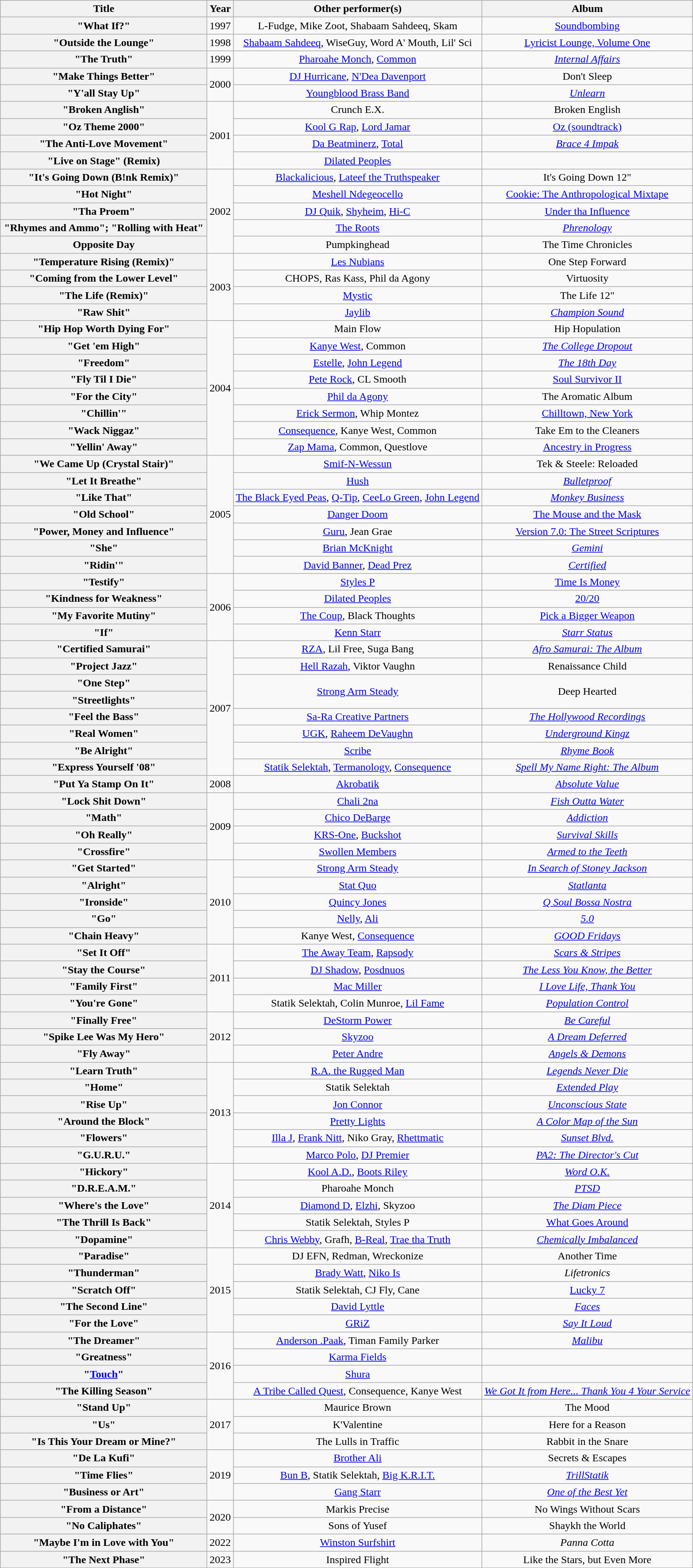<table class="wikitable plainrowheaders" style="text-align:center;">
<tr>
<th style="width:19em;">Title</th>
<th>Year</th>
<th>Other performer(s)</th>
<th>Album</th>
</tr>
<tr>
<th>"What If?"</th>
<td>1997</td>
<td>L-Fudge, Mike Zoot, Shabaam Sahdeeq, Skam</td>
<td><a href='#'>Soundbombing</a></td>
</tr>
<tr>
<th>"Outside the Lounge"</th>
<td>1998</td>
<td><a href='#'>Shabaam Sahdeeq</a>, WiseGuy, Word A' Mouth, Lil' Sci</td>
<td><a href='#'>Lyricist Lounge, Volume One</a></td>
</tr>
<tr>
<th scope="row">"The Truth"</th>
<td>1999</td>
<td><a href='#'>Pharoahe Monch</a>, <a href='#'>Common</a></td>
<td><em><a href='#'>Internal Affairs</a></em></td>
</tr>
<tr>
<th>"Make Things Better"</th>
<td rowspan="2">2000</td>
<td><a href='#'>DJ Hurricane</a>, <a href='#'>N'Dea Davenport</a></td>
<td>Don't Sleep</td>
</tr>
<tr>
<th scope="row">"Y'all Stay Up"</th>
<td><a href='#'>Youngblood Brass Band</a></td>
<td><em><a href='#'>Unlearn</a></em></td>
</tr>
<tr>
<th>"Broken Anglish"</th>
<td rowspan="4">2001</td>
<td>Crunch E.X.</td>
<td>Broken English</td>
</tr>
<tr>
<th>"Oz Theme 2000"</th>
<td><a href='#'>Kool G Rap</a>, <a href='#'>Lord Jamar</a></td>
<td><a href='#'>Oz (soundtrack)</a></td>
</tr>
<tr>
<th scope="row">"The Anti-Love Movement"</th>
<td><a href='#'>Da Beatminerz</a>, <a href='#'>Total</a></td>
<td><em><a href='#'>Brace 4 Impak</a></em></td>
</tr>
<tr>
<th scope="row">"Live on Stage" (Remix)</th>
<td><a href='#'>Dilated Peoples</a></td>
<td></td>
</tr>
<tr>
<th>"It's Going Down (B!nk Remix)"</th>
<td rowspan="5">2002</td>
<td><a href='#'>Blackalicious</a>, <a href='#'>Lateef the Truthspeaker</a></td>
<td>It's Going Down 12"</td>
</tr>
<tr>
<th>"Hot Night"</th>
<td><a href='#'>Meshell Ndegeocello</a></td>
<td><a href='#'>Cookie: The Anthropological Mixtape</a></td>
</tr>
<tr>
<th>"Tha Proem"</th>
<td><a href='#'>DJ Quik</a>, <a href='#'>Shyheim</a>, <a href='#'>Hi-C</a></td>
<td><a href='#'>Under tha Influence</a></td>
</tr>
<tr>
<th scope="row">"Rhymes and Ammo"; "Rolling with Heat"</th>
<td><a href='#'>The Roots</a></td>
<td><em><a href='#'>Phrenology</a></em></td>
</tr>
<tr>
<th>Opposite Day</th>
<td>Pumpkinghead</td>
<td>The Time Chronicles</td>
</tr>
<tr>
<th>"Temperature Rising (Remix)"</th>
<td rowspan="4">2003</td>
<td><a href='#'>Les Nubians</a></td>
<td>One Step Forward</td>
</tr>
<tr>
<th>"Coming from the Lower Level"</th>
<td>CHOPS, Ras Kass, Phil da Agony</td>
<td>Virtuosity</td>
</tr>
<tr>
<th>"The Life (Remix)"</th>
<td><a href='#'>Mystic</a></td>
<td>The Life 12"</td>
</tr>
<tr>
<th scope="row">"Raw Shit"</th>
<td><a href='#'>Jay</a><a href='#'>lib</a></td>
<td><em><a href='#'>Champion Sound</a></em></td>
</tr>
<tr>
<th>"Hip Hop Worth Dying For"</th>
<td rowspan="8">2004</td>
<td>Main Flow</td>
<td>Hip Hopulation</td>
</tr>
<tr>
<th scope="row">"Get 'em High"</th>
<td><a href='#'>Kanye West</a>, Common</td>
<td><em><a href='#'>The College Dropout</a></em></td>
</tr>
<tr>
<th scope="row">"Freedom"</th>
<td><a href='#'>Estelle</a>, <a href='#'>John Legend</a></td>
<td><em><a href='#'>The 18th Day</a></em></td>
</tr>
<tr>
<th>"Fly Til I Die"</th>
<td><a href='#'>Pete Rock</a>, CL Smooth</td>
<td><a href='#'>Soul Survivor II</a></td>
</tr>
<tr>
<th>"For the City"</th>
<td><a href='#'>Phil da Agony</a></td>
<td>The Aromatic Album</td>
</tr>
<tr>
<th>"Chillin'"</th>
<td><a href='#'>Erick Sermon</a>, Whip Montez</td>
<td><a href='#'>Chilltown, New York</a></td>
</tr>
<tr>
<th>"Wack Niggaz"</th>
<td><a href='#'>Consequence</a>, Kanye West, Common</td>
<td>Take Em to the Cleaners</td>
</tr>
<tr>
<th>"Yellin' Away"</th>
<td><a href='#'>Zap Mama</a>, Common, Questlove</td>
<td><a href='#'>Ancestry in Progress</a></td>
</tr>
<tr>
<th>"We Came Up (Crystal Stair)"</th>
<td rowspan="7">2005</td>
<td><a href='#'>Smif-N-Wessun</a></td>
<td>Tek & Steele: Reloaded</td>
</tr>
<tr>
<th scope="row">"Let It Breathe"</th>
<td><a href='#'>Hush</a></td>
<td><em><a href='#'>Bulletproof</a></em></td>
</tr>
<tr>
<th scope="row">"Like That"</th>
<td><a href='#'>The Black Eyed Peas</a>, <a href='#'>Q-Tip</a>, <a href='#'>CeeLo Green</a>, <a href='#'>John Legend</a></td>
<td><em><a href='#'>Monkey Business</a></em></td>
</tr>
<tr>
<th>"Old School"</th>
<td><a href='#'>Danger Doom</a></td>
<td><a href='#'>The Mouse and the Mask</a></td>
</tr>
<tr>
<th>"Power, Money and Influence"</th>
<td><a href='#'>Guru</a>, Jean Grae</td>
<td><a href='#'>Version 7.0: The Street Scriptures</a></td>
</tr>
<tr>
<th scope="row">"She"</th>
<td><a href='#'>Brian McKnight</a></td>
<td><em><a href='#'>Gemini</a></em></td>
</tr>
<tr>
<th scope="row">"Ridin'"</th>
<td><a href='#'>David Banner</a>, <a href='#'>Dead Prez</a></td>
<td><em><a href='#'>Certified</a></em></td>
</tr>
<tr>
<th>"Testify"</th>
<td rowspan="4">2006</td>
<td><a href='#'>Styles P</a></td>
<td><a href='#'>Time Is Money</a></td>
</tr>
<tr>
<th>"Kindness for Weakness"</th>
<td><a href='#'>Dilated Peoples</a></td>
<td><a href='#'>20/20</a></td>
</tr>
<tr>
<th>"My Favorite Mutiny"</th>
<td><a href='#'>The Coup</a>, Black Thoughts</td>
<td><a href='#'>Pick a Bigger Weapon</a></td>
</tr>
<tr>
<th scope="row">"If"</th>
<td><a href='#'>Kenn Starr</a></td>
<td><em><a href='#'>Starr Status</a></em></td>
</tr>
<tr>
<th scope="row">"Certified Samurai"</th>
<td rowspan="8">2007</td>
<td><a href='#'>RZA</a>, Lil Free, Suga Bang</td>
<td><em><a href='#'>Afro Samurai: The Album</a></em></td>
</tr>
<tr>
<th>"Project Jazz"</th>
<td><a href='#'>Hell Razah</a>, Viktor Vaughn</td>
<td>Renaissance Child</td>
</tr>
<tr>
<th>"One Step"</th>
<td rowspan="2"><a href='#'>Strong Arm Steady</a></td>
<td rowspan="2">Deep Hearted</td>
</tr>
<tr>
<th>"Streetlights"</th>
</tr>
<tr>
<th scope="row">"Feel the Bass"</th>
<td><a href='#'>Sa-Ra Creative Partners</a></td>
<td><em><a href='#'>The Hollywood Recordings</a></em></td>
</tr>
<tr>
<th scope="row">"Real Women"</th>
<td><a href='#'>UGK</a>, <a href='#'>Raheem DeVaughn</a></td>
<td><em><a href='#'>Underground Kingz</a></em></td>
</tr>
<tr>
<th scope="row">"Be Alright"</th>
<td><a href='#'>Scribe</a></td>
<td><em><a href='#'>Rhyme Book</a></em></td>
</tr>
<tr>
<th scope="row">"Express Yourself '08"</th>
<td><a href='#'>Statik Selektah</a>, <a href='#'>Termanology</a>, <a href='#'>Consequence</a></td>
<td><em><a href='#'>Spell My Name Right: The Album</a></em></td>
</tr>
<tr>
<th scope="row">"Put Ya Stamp On It"</th>
<td>2008</td>
<td><a href='#'>Akrobatik</a></td>
<td><em><a href='#'>Absolute Value</a></em></td>
</tr>
<tr>
<th scope="row">"Lock Shit Down"</th>
<td rowspan="4">2009</td>
<td><a href='#'>Chali 2na</a></td>
<td><em><a href='#'>Fish Outta Water</a></em></td>
</tr>
<tr>
<th scope="row">"Math"</th>
<td><a href='#'>Chico DeBarge</a></td>
<td><em><a href='#'>Addiction</a></em></td>
</tr>
<tr>
<th scope="row">"Oh Really"</th>
<td><a href='#'>KRS-One</a>, <a href='#'>Buckshot</a></td>
<td><em><a href='#'>Survival Skills</a></em></td>
</tr>
<tr>
<th scope="row">"Crossfire"</th>
<td><a href='#'>Swollen Members</a></td>
<td><em><a href='#'>Armed to the Teeth</a></em></td>
</tr>
<tr>
<th scope="row">"Get Started"</th>
<td rowspan="5">2010</td>
<td><a href='#'>Strong Arm Steady</a></td>
<td><em><a href='#'>In Search of Stoney Jackson</a></em></td>
</tr>
<tr>
<th scope="row">"Alright"</th>
<td><a href='#'>Stat Quo</a></td>
<td><em><a href='#'>Statlanta</a></em></td>
</tr>
<tr>
<th scope="row">"Ironside"</th>
<td><a href='#'>Quincy Jones</a></td>
<td><em><a href='#'>Q Soul Bossa Nostra</a></em></td>
</tr>
<tr>
<th scope="row">"Go"</th>
<td><a href='#'>Nelly</a>, <a href='#'>Ali</a></td>
<td><em><a href='#'>5.0</a></em></td>
</tr>
<tr>
<th scope="row">"Chain Heavy"</th>
<td>Kanye West, <a href='#'>Consequence</a></td>
<td><em><a href='#'>GOOD Fridays</a></em></td>
</tr>
<tr>
<th scope="row">"Set It Off"</th>
<td rowspan="4">2011</td>
<td><a href='#'>The Away Team</a>, <a href='#'>Rapsody</a></td>
<td><em><a href='#'>Scars & Stripes</a></em></td>
</tr>
<tr>
<th scope="row">"Stay the Course"</th>
<td><a href='#'>DJ Shadow</a>, <a href='#'>Posdnuos</a></td>
<td><em><a href='#'>The Less You Know, the Better</a></em></td>
</tr>
<tr>
<th scope="row">"Family First"</th>
<td><a href='#'>Mac Miller</a></td>
<td><em><a href='#'>I Love Life, Thank You</a></em></td>
</tr>
<tr>
<th scope="row">"You're Gone"</th>
<td>Statik Selektah, Colin Munroe, <a href='#'>Lil Fame</a></td>
<td><em><a href='#'>Population Control</a></em></td>
</tr>
<tr>
<th scope="row">"Finally Free"</th>
<td rowspan="3">2012</td>
<td><a href='#'>DeStorm Power</a></td>
<td><em><a href='#'>Be Careful</a></em></td>
</tr>
<tr>
<th scope="row">"Spike Lee Was My Hero"</th>
<td><a href='#'>Skyzoo</a></td>
<td><em><a href='#'>A Dream Deferred</a></em></td>
</tr>
<tr>
<th scope="row">"Fly Away"</th>
<td><a href='#'>Peter Andre</a></td>
<td><em><a href='#'>Angels & Demons</a></em></td>
</tr>
<tr>
<th scope="row">"Learn Truth"</th>
<td rowspan="6">2013</td>
<td><a href='#'>R.A. the Rugged Man</a></td>
<td><em><a href='#'>Legends Never Die</a></em></td>
</tr>
<tr>
<th scope="row">"Home"</th>
<td>Statik Selektah</td>
<td><em><a href='#'>Extended Play</a></em></td>
</tr>
<tr>
<th scope="row">"Rise Up"</th>
<td><a href='#'>Jon Connor</a></td>
<td><em><a href='#'>Unconscious State</a></em></td>
</tr>
<tr>
<th scope="row">"Around the Block"</th>
<td><a href='#'>Pretty Lights</a></td>
<td><em><a href='#'>A Color Map of the Sun</a></em></td>
</tr>
<tr>
<th scope="row">"Flowers"</th>
<td><a href='#'>Illa J</a>, <a href='#'>Frank Nitt</a>, Niko Gray, <a href='#'>Rhettmatic</a></td>
<td><em><a href='#'>Sunset Blvd.</a></em></td>
</tr>
<tr>
<th scope="row">"G.U.R.U."</th>
<td><a href='#'>Marco Polo</a>, <a href='#'>DJ Premier</a></td>
<td><em><a href='#'>PA2: The Director's Cut</a></em></td>
</tr>
<tr>
<th scope="row">"Hickory"</th>
<td rowspan="5">2014</td>
<td><a href='#'>Kool A.D.</a>, <a href='#'>Boots Riley</a></td>
<td><em><a href='#'>Word O.K.</a></em></td>
</tr>
<tr>
<th scope="row">"D.R.E.A.M."</th>
<td>Pharoahe Monch</td>
<td><em><a href='#'>PTSD</a></em></td>
</tr>
<tr>
<th scope="row">"Where's the Love"</th>
<td><a href='#'>Diamond D</a>, <a href='#'>Elzhi</a>, Skyzoo</td>
<td><em><a href='#'>The Diam Piece</a></em></td>
</tr>
<tr>
<th>"The Thrill Is Back"</th>
<td>Statik Selektah, Styles P</td>
<td><a href='#'>What Goes Around</a></td>
</tr>
<tr>
<th scope="row">"Dopamine"</th>
<td><a href='#'>Chris Webby</a>, Grafh, <a href='#'>B-Real</a>, <a href='#'>Trae tha Truth</a></td>
<td><em><a href='#'>Chemically Imbalanced</a></em></td>
</tr>
<tr>
<th>"Paradise"</th>
<td rowspan="5">2015</td>
<td>DJ EFN, Redman, Wreckonize</td>
<td>Another Time</td>
</tr>
<tr>
<th scope="row">"Thunderman"</th>
<td><a href='#'>Brady Watt</a>, <a href='#'>Niko Is</a></td>
<td><em>Lifetronics</em></td>
</tr>
<tr>
<th>"Scratch Off"</th>
<td>Statik Selektah, CJ Fly, Cane</td>
<td><a href='#'>Lucky 7</a></td>
</tr>
<tr>
<th scope="row">"The Second Line"</th>
<td><a href='#'>David Lyttle</a></td>
<td><em><a href='#'>Faces</a></em></td>
</tr>
<tr>
<th scope="row">"For the Love"</th>
<td><a href='#'>GRiZ</a></td>
<td><em><a href='#'>Say It Loud</a></em></td>
</tr>
<tr>
<th scope="row">"The Dreamer"</th>
<td rowspan="4">2016</td>
<td><a href='#'>Anderson .Paak</a>, Timan Family Parker</td>
<td><em><a href='#'>Malibu</a></em></td>
</tr>
<tr>
<th scope="row">"Greatness"</th>
<td><a href='#'>Karma Fields</a></td>
<td><em></em></td>
</tr>
<tr>
<th scope="row">"<a href='#'>Touch</a>"</th>
<td><a href='#'>Shura</a></td>
<td></td>
</tr>
<tr>
<th scope="row">"The Killing Season"</th>
<td><a href='#'>A Tribe Called Quest</a>, Consequence, Kanye West</td>
<td><em><a href='#'>We Got It from Here... Thank You 4 Your Service</a></em></td>
</tr>
<tr>
<th>"Stand Up"</th>
<td rowspan="3">2017</td>
<td>Maurice Brown</td>
<td>The Mood</td>
</tr>
<tr>
<th>"Us"</th>
<td>K'Valentine</td>
<td>Here for a Reason</td>
</tr>
<tr>
<th>"Is This Your Dream or Mine?"</th>
<td>The Lulls in Traffic</td>
<td>Rabbit in the Snare</td>
</tr>
<tr>
<th>"De La Kufi"</th>
<td rowspan="3">2019</td>
<td><a href='#'>Brother Ali</a></td>
<td>Secrets & Escapes</td>
</tr>
<tr>
<th scope="row">"Time Flies"</th>
<td><a href='#'>Bun B</a>, Statik Selektah, <a href='#'>Big K.R.I.T.</a></td>
<td><em><a href='#'>TrillStatik</a></em></td>
</tr>
<tr>
<th scope="row">"Business or Art"</th>
<td><a href='#'>Gang Starr</a></td>
<td><em><a href='#'>One of the Best Yet</a></em></td>
</tr>
<tr>
<th>"From a Distance"</th>
<td rowspan="2">2020</td>
<td>Markis Precise</td>
<td>No Wings Without Scars</td>
</tr>
<tr>
<th>"No Caliphates"</th>
<td>Sons of Yusef</td>
<td>Shaykh the World</td>
</tr>
<tr>
<th scope="row">"Maybe I'm in Love with You"</th>
<td>2022</td>
<td><a href='#'>Winston Surfshirt</a></td>
<td><em>Panna Cotta</em></td>
</tr>
<tr>
<th>"The Next Phase"</th>
<td>2023</td>
<td>Inspired Flight</td>
<td>Like the Stars, but Even More</td>
</tr>
</table>
